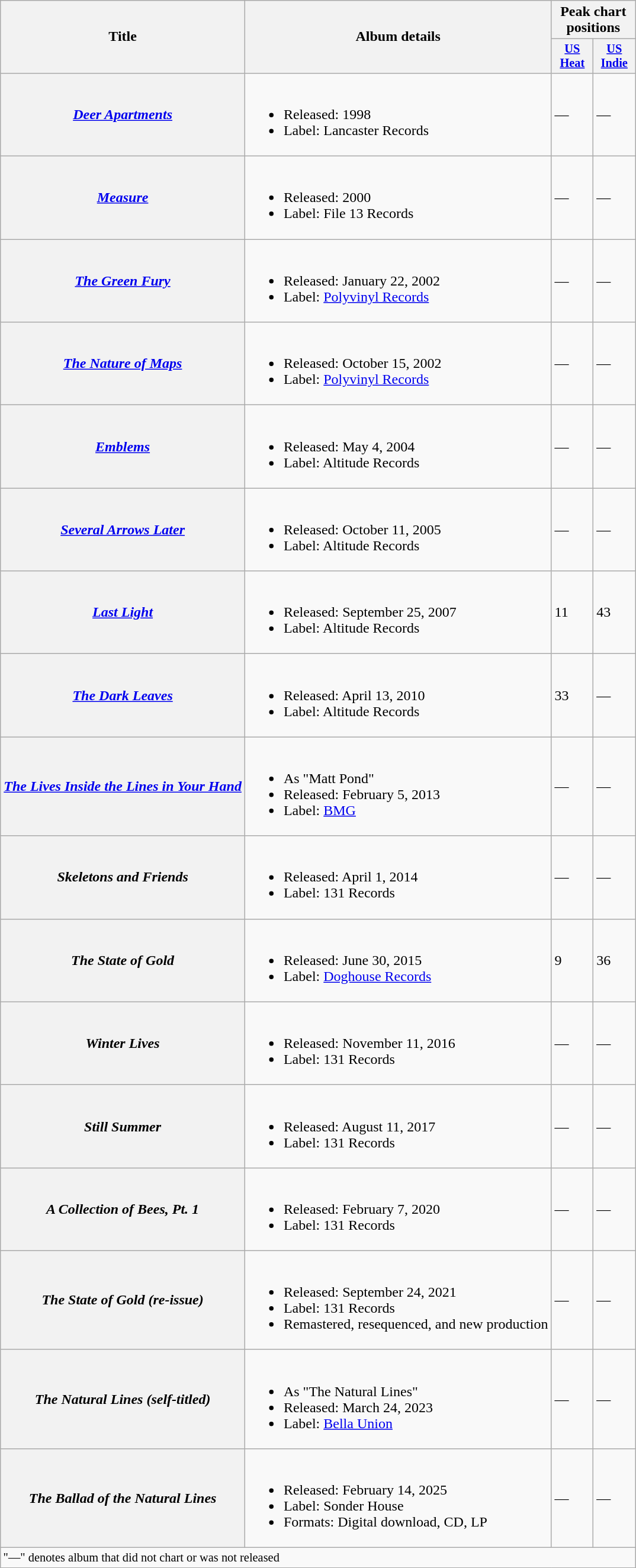<table class="wikitable plainrowheaders" style="text-align:left;">
<tr>
<th scope="col" rowspan="2">Title</th>
<th scope="col" rowspan="2">Album details</th>
<th scope="col" colspan="2">Peak chart positions</th>
</tr>
<tr>
<th scope="col" style="width:3em;font-size:85%;"><a href='#'>US Heat</a><br></th>
<th scope="col" style="width:3em;font-size:85%;"><a href='#'>US Indie</a><br></th>
</tr>
<tr>
<th scope="row"><strong><em><a href='#'>Deer Apartments</a></em></strong></th>
<td><br><ul><li>Released: 1998</li><li>Label: Lancaster Records</li></ul></td>
<td>—</td>
<td>—</td>
</tr>
<tr>
<th scope="row"><strong><em><a href='#'>Measure</a></em></strong></th>
<td><br><ul><li>Released: 2000</li><li>Label: File 13 Records</li></ul></td>
<td>—</td>
<td>—</td>
</tr>
<tr>
<th scope="row"><strong><em><a href='#'>The Green Fury</a></em></strong></th>
<td><br><ul><li>Released: January 22, 2002</li><li>Label: <a href='#'>Polyvinyl Records</a></li></ul></td>
<td>—</td>
<td>—</td>
</tr>
<tr>
<th scope="row"><strong><em><a href='#'>The Nature of Maps</a></em></strong></th>
<td><br><ul><li>Released: October 15, 2002</li><li>Label: <a href='#'>Polyvinyl Records</a></li></ul></td>
<td>—</td>
<td>—</td>
</tr>
<tr>
<th scope="row"><strong><em><a href='#'>Emblems</a></em></strong></th>
<td><br><ul><li>Released: May 4, 2004</li><li>Label: Altitude Records</li></ul></td>
<td>—</td>
<td>—</td>
</tr>
<tr>
<th scope="row"><strong><em><a href='#'>Several Arrows Later</a></em></strong></th>
<td><br><ul><li>Released: October 11, 2005</li><li>Label: Altitude Records</li></ul></td>
<td>—</td>
<td>—</td>
</tr>
<tr>
<th scope="row"><strong><em><a href='#'>Last Light</a></em></strong></th>
<td><br><ul><li>Released: September 25, 2007</li><li>Label: Altitude Records</li></ul></td>
<td>11</td>
<td>43</td>
</tr>
<tr>
<th scope="row"><strong><em><a href='#'>The Dark Leaves</a></em></strong></th>
<td><br><ul><li>Released: April 13, 2010</li><li>Label: Altitude Records</li></ul></td>
<td>33</td>
<td>—</td>
</tr>
<tr>
<th scope="row"><strong><em><a href='#'>The Lives Inside the Lines in Your Hand</a></em></strong></th>
<td><br><ul><li>As "Matt Pond"</li><li>Released: February 5, 2013</li><li>Label: <a href='#'>BMG</a></li></ul></td>
<td>—</td>
<td>—</td>
</tr>
<tr>
<th ' scope="row"><strong><em>Skeletons and Friends</em></strong></th>
<td><br><ul><li>Released: April 1, 2014</li><li>Label: 131 Records</li></ul></td>
<td>—</td>
<td>—</td>
</tr>
<tr>
<th scope="row"><strong><em>The State of Gold</em></strong></th>
<td><br><ul><li>Released: June 30, 2015</li><li>Label: <a href='#'>Doghouse Records</a></li></ul></td>
<td>9</td>
<td>36</td>
</tr>
<tr>
<th scope="row"><strong><em>Winter Lives</em></strong></th>
<td><br><ul><li>Released: November 11, 2016</li><li>Label: 131 Records</li></ul></td>
<td>—</td>
<td>—</td>
</tr>
<tr>
<th ' scope="row"><strong><em>Still Summer</em></strong></th>
<td><br><ul><li>Released: August 11, 2017</li><li>Label: 131 Records</li></ul></td>
<td>—</td>
<td>—</td>
</tr>
<tr>
<th ' scope="row"><strong><em>A Collection of Bees, Pt. 1</em></strong></th>
<td><br><ul><li>Released: February 7, 2020</li><li>Label: 131 Records</li></ul></td>
<td>—</td>
<td>—</td>
</tr>
<tr>
<th ' scope="row"><strong><em>The State of Gold (re-issue)</em></strong></th>
<td><br><ul><li>Released: September 24, 2021</li><li>Label: 131 Records</li><li>Remastered, resequenced, and new production</li></ul></td>
<td>—</td>
<td>—</td>
</tr>
<tr>
<th ' scope="row"><strong><em>The Natural Lines (self-titled)</em></strong></th>
<td><br><ul><li>As "The Natural Lines"</li><li>Released: March 24, 2023</li><li>Label: <a href='#'>Bella Union</a></li></ul></td>
<td>—</td>
<td>—</td>
</tr>
<tr>
<th ' scope="row"><strong><em>The Ballad of the Natural Lines</em></strong></th>
<td><br><ul><li>Released: February 14, 2025</li><li>Label: Sonder House</li><li>Formats: Digital download, CD, LP</li></ul></td>
<td>—</td>
<td>—</td>
</tr>
<tr>
<td colspan="5" style="text-align:left; font-size:85%;">"—" denotes album that did not chart or was not released</td>
</tr>
<tr>
</tr>
</table>
